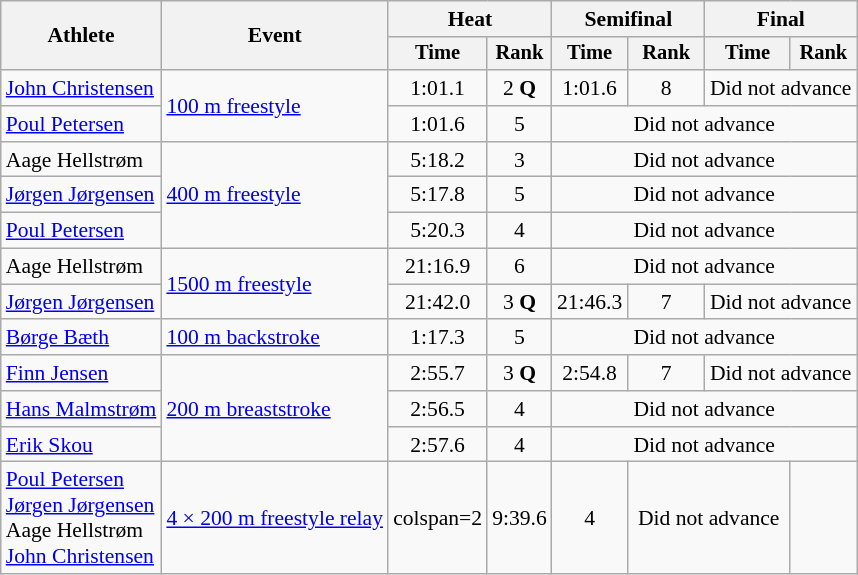<table class=wikitable style="font-size:90%;">
<tr>
<th rowspan=2>Athlete</th>
<th rowspan=2>Event</th>
<th colspan=2>Heat</th>
<th colspan=2>Semifinal</th>
<th colspan=2>Final</th>
</tr>
<tr style="font-size:95%">
<th>Time</th>
<th>Rank</th>
<th>Time</th>
<th>Rank</th>
<th>Time</th>
<th>Rank</th>
</tr>
<tr align=center>
<td align=left><a href='#'>John Christensen</a></td>
<td rowspan=2 align=left><a href='#'>100 m freestyle</a></td>
<td>1:01.1</td>
<td>2 <strong>Q</strong></td>
<td>1:01.6</td>
<td>8</td>
<td colspan=2>Did not advance</td>
</tr>
<tr align=center>
<td align=left><a href='#'>Poul Petersen</a></td>
<td>1:01.6</td>
<td>5</td>
<td colspan=4>Did not advance</td>
</tr>
<tr align=center>
<td align=left>Aage Hellstrøm</td>
<td rowspan=3 align=left><a href='#'>400 m freestyle</a></td>
<td>5:18.2</td>
<td>3</td>
<td colspan=4>Did not advance</td>
</tr>
<tr align=center>
<td align=left><a href='#'>Jørgen Jørgensen</a></td>
<td>5:17.8</td>
<td>5</td>
<td colspan=4>Did not advance</td>
</tr>
<tr align=center>
<td align=left><a href='#'>Poul Petersen</a></td>
<td>5:20.3</td>
<td>4</td>
<td colspan=4>Did not advance</td>
</tr>
<tr align=center>
<td align=left>Aage Hellstrøm</td>
<td rowspan=2 align=left><a href='#'>1500 m freestyle</a></td>
<td>21:16.9</td>
<td>6</td>
<td colspan=4>Did not advance</td>
</tr>
<tr align=center>
<td align=left><a href='#'>Jørgen Jørgensen</a></td>
<td>21:42.0</td>
<td>3 <strong>Q</strong></td>
<td>21:46.3</td>
<td>7</td>
<td colspan=2>Did not advance</td>
</tr>
<tr align=center>
<td align=left><a href='#'>Børge Bæth</a></td>
<td align=left><a href='#'>100 m backstroke</a></td>
<td>1:17.3</td>
<td>5</td>
<td colspan=4>Did not advance</td>
</tr>
<tr align=center>
<td align=left><a href='#'>Finn Jensen</a></td>
<td rowspan=3 align=left><a href='#'>200 m breaststroke</a></td>
<td>2:55.7</td>
<td>3 <strong>Q</strong></td>
<td>2:54.8</td>
<td>7</td>
<td colspan=2>Did not advance</td>
</tr>
<tr align=center>
<td align=left><a href='#'>Hans Malmstrøm</a></td>
<td>2:56.5</td>
<td>4</td>
<td colspan=4>Did not advance</td>
</tr>
<tr align=center>
<td align=left><a href='#'>Erik Skou</a></td>
<td>2:57.6</td>
<td>4</td>
<td colspan=4>Did not advance</td>
</tr>
<tr align=center>
<td align=left><a href='#'>Poul Petersen</a><br><a href='#'>Jørgen Jørgensen</a><br>Aage Hellstrøm<br><a href='#'>John Christensen</a></td>
<td align=left><a href='#'>4 × 200 m freestyle relay</a></td>
<td>colspan=2 </td>
<td>9:39.6</td>
<td>4</td>
<td colspan=2>Did not advance</td>
</tr>
</table>
